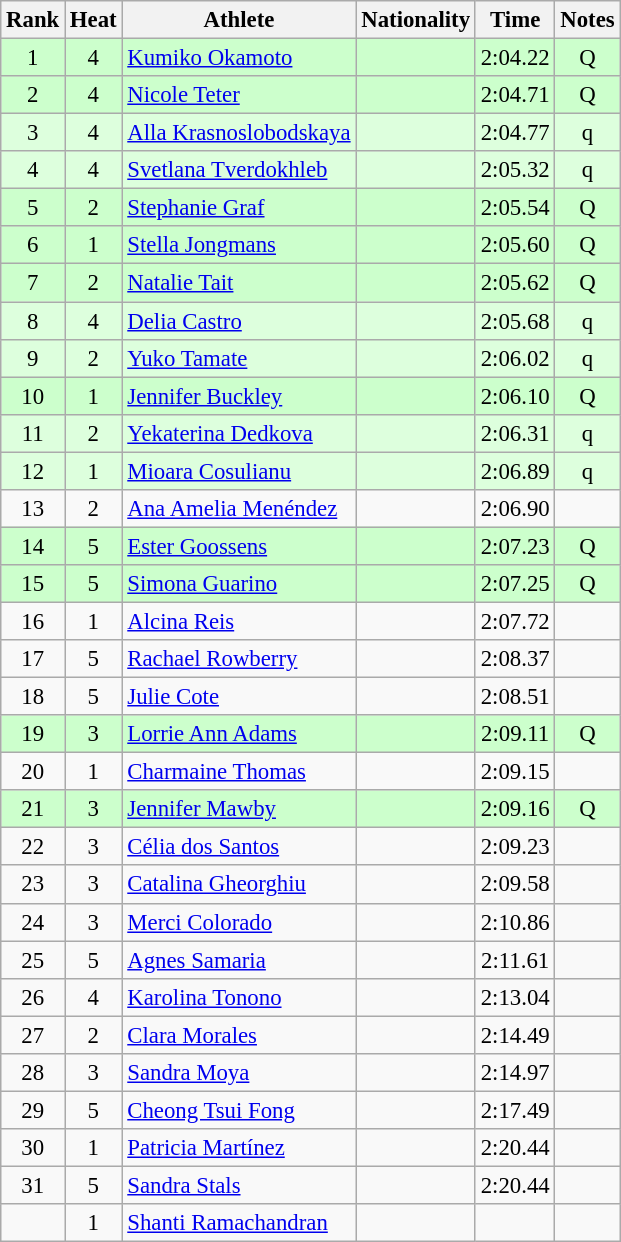<table class="wikitable sortable" style="text-align:center;font-size:95%">
<tr>
<th>Rank</th>
<th>Heat</th>
<th>Athlete</th>
<th>Nationality</th>
<th>Time</th>
<th>Notes</th>
</tr>
<tr bgcolor=ccffcc>
<td>1</td>
<td>4</td>
<td align="left"><a href='#'>Kumiko Okamoto</a></td>
<td align=left></td>
<td>2:04.22</td>
<td>Q</td>
</tr>
<tr bgcolor=ccffcc>
<td>2</td>
<td>4</td>
<td align="left"><a href='#'>Nicole Teter</a></td>
<td align=left></td>
<td>2:04.71</td>
<td>Q</td>
</tr>
<tr bgcolor=ddffdd>
<td>3</td>
<td>4</td>
<td align="left"><a href='#'>Alla Krasnoslobodskaya</a></td>
<td align=left></td>
<td>2:04.77</td>
<td>q</td>
</tr>
<tr bgcolor=ddffdd>
<td>4</td>
<td>4</td>
<td align="left"><a href='#'>Svetlana Tverdokhleb</a></td>
<td align=left></td>
<td>2:05.32</td>
<td>q</td>
</tr>
<tr bgcolor=ccffcc>
<td>5</td>
<td>2</td>
<td align="left"><a href='#'>Stephanie Graf</a></td>
<td align=left></td>
<td>2:05.54</td>
<td>Q</td>
</tr>
<tr bgcolor=ccffcc>
<td>6</td>
<td>1</td>
<td align="left"><a href='#'>Stella Jongmans</a></td>
<td align=left></td>
<td>2:05.60</td>
<td>Q</td>
</tr>
<tr bgcolor=ccffcc>
<td>7</td>
<td>2</td>
<td align="left"><a href='#'>Natalie Tait</a></td>
<td align=left></td>
<td>2:05.62</td>
<td>Q</td>
</tr>
<tr bgcolor=ddffdd>
<td>8</td>
<td>4</td>
<td align="left"><a href='#'>Delia Castro</a></td>
<td align=left></td>
<td>2:05.68</td>
<td>q</td>
</tr>
<tr bgcolor=ddffdd>
<td>9</td>
<td>2</td>
<td align="left"><a href='#'>Yuko Tamate</a></td>
<td align=left></td>
<td>2:06.02</td>
<td>q</td>
</tr>
<tr bgcolor=ccffcc>
<td>10</td>
<td>1</td>
<td align="left"><a href='#'>Jennifer Buckley</a></td>
<td align=left></td>
<td>2:06.10</td>
<td>Q</td>
</tr>
<tr bgcolor=ddffdd>
<td>11</td>
<td>2</td>
<td align="left"><a href='#'>Yekaterina Dedkova</a></td>
<td align=left></td>
<td>2:06.31</td>
<td>q</td>
</tr>
<tr bgcolor=ddffdd>
<td>12</td>
<td>1</td>
<td align="left"><a href='#'>Mioara Cosulianu</a></td>
<td align=left></td>
<td>2:06.89</td>
<td>q</td>
</tr>
<tr>
<td>13</td>
<td>2</td>
<td align="left"><a href='#'>Ana Amelia Menéndez</a></td>
<td align=left></td>
<td>2:06.90</td>
<td></td>
</tr>
<tr bgcolor=ccffcc>
<td>14</td>
<td>5</td>
<td align="left"><a href='#'>Ester Goossens</a></td>
<td align=left></td>
<td>2:07.23</td>
<td>Q</td>
</tr>
<tr bgcolor=ccffcc>
<td>15</td>
<td>5</td>
<td align="left"><a href='#'>Simona Guarino</a></td>
<td align=left></td>
<td>2:07.25</td>
<td>Q</td>
</tr>
<tr>
<td>16</td>
<td>1</td>
<td align="left"><a href='#'>Alcina Reis</a></td>
<td align=left></td>
<td>2:07.72</td>
<td></td>
</tr>
<tr>
<td>17</td>
<td>5</td>
<td align="left"><a href='#'>Rachael Rowberry</a></td>
<td align=left></td>
<td>2:08.37</td>
<td></td>
</tr>
<tr>
<td>18</td>
<td>5</td>
<td align="left"><a href='#'>Julie Cote</a></td>
<td align=left></td>
<td>2:08.51</td>
<td></td>
</tr>
<tr bgcolor=ccffcc>
<td>19</td>
<td>3</td>
<td align="left"><a href='#'>Lorrie Ann Adams</a></td>
<td align=left></td>
<td>2:09.11</td>
<td>Q</td>
</tr>
<tr>
<td>20</td>
<td>1</td>
<td align="left"><a href='#'>Charmaine Thomas</a></td>
<td align=left></td>
<td>2:09.15</td>
<td></td>
</tr>
<tr bgcolor=ccffcc>
<td>21</td>
<td>3</td>
<td align="left"><a href='#'>Jennifer Mawby</a></td>
<td align=left></td>
<td>2:09.16</td>
<td>Q</td>
</tr>
<tr>
<td>22</td>
<td>3</td>
<td align="left"><a href='#'>Célia dos Santos</a></td>
<td align=left></td>
<td>2:09.23</td>
<td></td>
</tr>
<tr>
<td>23</td>
<td>3</td>
<td align="left"><a href='#'>Catalina Gheorghiu</a></td>
<td align=left></td>
<td>2:09.58</td>
<td></td>
</tr>
<tr>
<td>24</td>
<td>3</td>
<td align="left"><a href='#'>Merci Colorado</a></td>
<td align=left></td>
<td>2:10.86</td>
<td></td>
</tr>
<tr>
<td>25</td>
<td>5</td>
<td align="left"><a href='#'>Agnes Samaria</a></td>
<td align=left></td>
<td>2:11.61</td>
<td></td>
</tr>
<tr>
<td>26</td>
<td>4</td>
<td align="left"><a href='#'>Karolina Tonono</a></td>
<td align=left></td>
<td>2:13.04</td>
<td></td>
</tr>
<tr>
<td>27</td>
<td>2</td>
<td align="left"><a href='#'>Clara Morales</a></td>
<td align=left></td>
<td>2:14.49</td>
<td></td>
</tr>
<tr>
<td>28</td>
<td>3</td>
<td align="left"><a href='#'>Sandra Moya</a></td>
<td align=left></td>
<td>2:14.97</td>
<td></td>
</tr>
<tr>
<td>29</td>
<td>5</td>
<td align="left"><a href='#'>Cheong Tsui Fong</a></td>
<td align=left></td>
<td>2:17.49</td>
<td></td>
</tr>
<tr>
<td>30</td>
<td>1</td>
<td align="left"><a href='#'>Patricia Martínez</a></td>
<td align=left></td>
<td>2:20.44</td>
<td></td>
</tr>
<tr>
<td>31</td>
<td>5</td>
<td align="left"><a href='#'>Sandra Stals</a></td>
<td align=left></td>
<td>2:20.44</td>
<td></td>
</tr>
<tr>
<td></td>
<td>1</td>
<td align="left"><a href='#'>Shanti Ramachandran</a></td>
<td align=left></td>
<td></td>
<td></td>
</tr>
</table>
